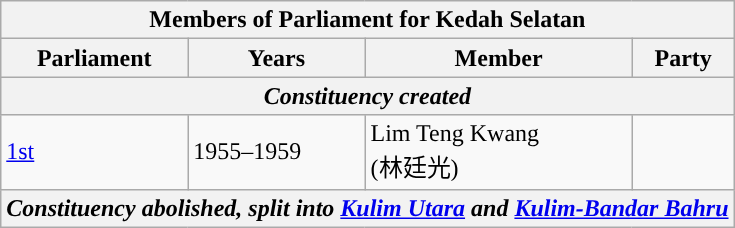<table class="wikitable">
<tr>
<th colspan="4">Members of Parliament for Kedah Selatan</th>
</tr>
<tr>
<th>Parliament</th>
<th>Years</th>
<th>Member</th>
<th>Party</th>
</tr>
<tr>
<th colspan="4"><em>Constituency created</em></th>
</tr>
<tr>
<td><a href='#'>1st</a></td>
<td>1955–1959</td>
<td>Lim Teng Kwang  <br> (林廷光)</td>
<td></td>
</tr>
<tr>
<th colspan="4"><em>Constituency abolished, split into <a href='#'>Kulim Utara</a> and <a href='#'>Kulim-Bandar Bahru</a></em></th>
</tr>
</table>
